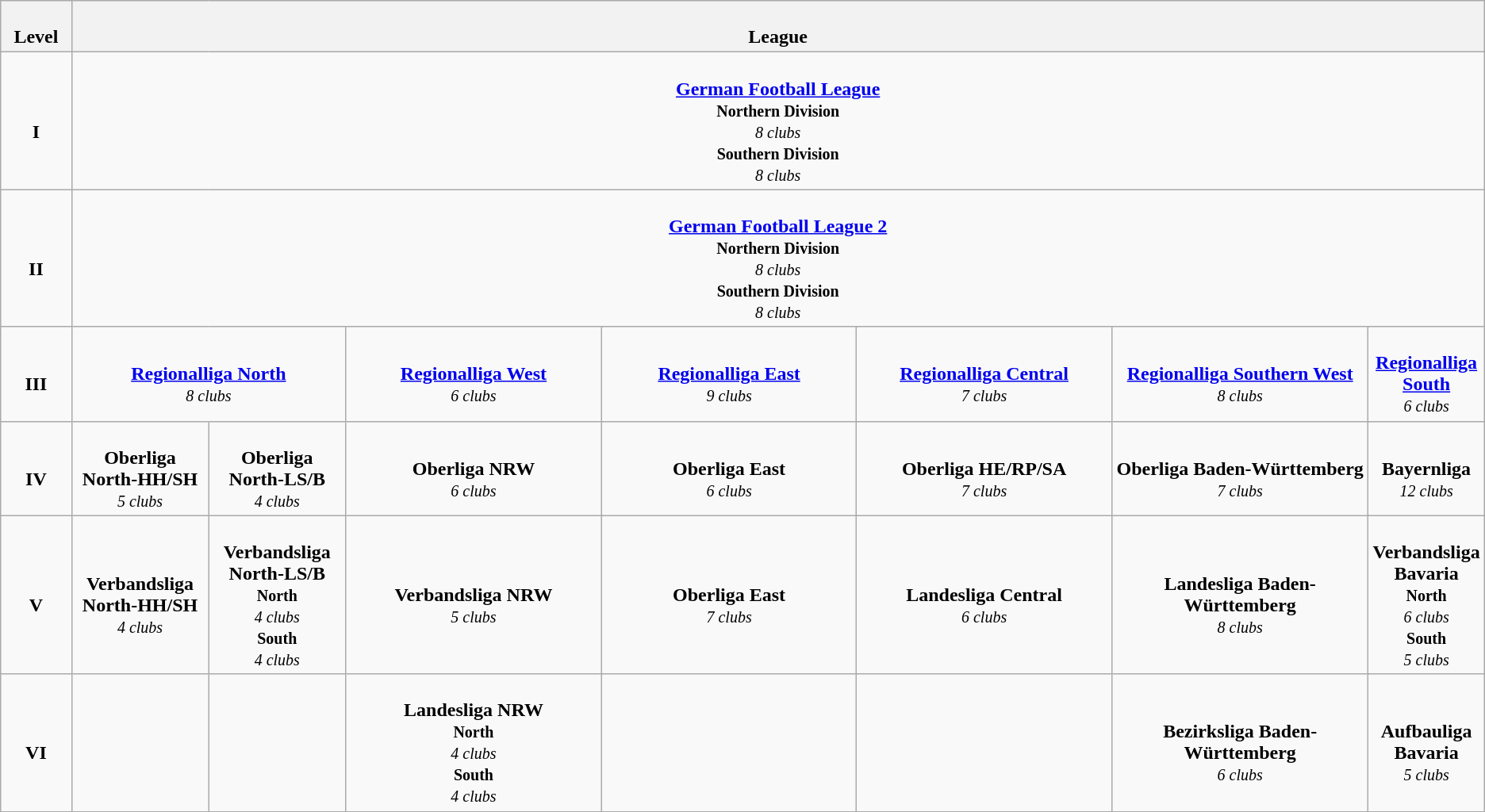<table class="wikitable" style="text-align: center;">
<tr>
<th colspan="1" width="5%"><br>Level</th>
<th colspan="36" width="95%"><br><strong>League</strong></th>
</tr>
<tr>
<td colspan="1" width="5%"><br><strong>I</strong></td>
<td colspan="36" width="95%"><br><strong><a href='#'>German Football League</a></strong>
<br>
<small><strong>Northern Division</strong></small><br>
<small><em>8 clubs</em></small><br>
<small><strong>Southern Division</strong></small><br>
<small><em>8 clubs</em></small></td>
</tr>
<tr>
<td colspan="1" width="5%"><br><strong>II</strong></td>
<td colspan="36" width="95%"><br><strong><a href='#'>German Football League 2</a></strong>
<br>
<small><strong>Northern Division</strong></small><br>
<small><em>8 clubs</em></small><br>
<small><strong>Southern Division</strong></small><br>
<small><em>8 clubs</em></small></td>
</tr>
<tr>
<td colspan="1" width="5%"><br><strong>III</strong></td>
<td colspan="8" width="19%"><br><strong><a href='#'>Regionalliga North</a></strong><br>
<small><em>8 clubs</em></small></td>
<td colspan="7" width="19%"><br><strong><a href='#'>Regionalliga West</a></strong><br>
<small><em>6 clubs</em></small></td>
<td colspan="7" width="19%"><br><strong><a href='#'>Regionalliga East</a></strong><br>
<small><em>9 clubs</em></small></td>
<td colspan="4" width="19%"><br><strong><a href='#'>Regionalliga Central</a></strong><br>
<small><em>7 clubs</em></small></td>
<td colspan="4" width="19%"><br><strong><a href='#'>Regionalliga Southern West</a></strong><br>
<small><em>8 clubs</em></small></td>
<td colspan="6" width="19%"><br><strong><a href='#'>Regionalliga South</a></strong><br>
<small><em>6 clubs</em></small></td>
</tr>
<tr>
<td colspan="1" width="5%"><br><strong>IV</strong></td>
<td colspan="4" width="9.5%"><br><strong>Oberliga North-HH/SH</strong><br>
<small><em>5 clubs</em></small></td>
<td colspan="4" width="9.5%"><br><strong>Oberliga North-LS/B</strong><br>
<small><em>4 clubs</em></small></td>
<td colspan="7" width="19%"><br><strong>Oberliga NRW</strong><br>
<small><em>6 clubs</em></small></td>
<td colspan="7" width="19%"><br><strong>Oberliga East</strong><br>
<small><em>6 clubs</em></small></td>
<td colspan="4" width="9.5%"><br><strong>Oberliga HE/RP/SA</strong><br>
<small><em>7 clubs</em></small></td>
<td colspan="4" width="9.5%"><br><strong>Oberliga Baden-Württemberg</strong><br>
<small><em>7 clubs</em></small></td>
<td colspan="6" width="19%"><br><strong>Bayernliga</strong><br>
<small><em>12 clubs</em></small></td>
</tr>
<tr>
<td colspan="1" width="5%"><br><strong>V</strong></td>
<td colspan="4" width="9.5%"><br><strong>Verbandsliga North-HH/SH</strong><br>
<small><em>4 clubs</em></small></td>
<td colspan="4" width="9.5%"><br><strong>Verbandsliga North-LS/B</strong><br>
<small><strong>North</strong></small><br>
<small><em>4 clubs</em></small><br>
<small><strong>South</strong></small><br>
<small><em>4 clubs</em></small></td>
<td colspan="7" width="19%"><br><strong>Verbandsliga NRW</strong><br>
<small><em>5 clubs</em></small></td>
<td colspan="7" width="19%"><br><strong>Oberliga East</strong><br>
<small><em>7 clubs</em></small></td>
<td colspan="4" width="9.5%"><br><strong>Landesliga Central</strong><br>
<small><em>6 clubs</em></small></td>
<td colspan="4" width="9.5%"><br><strong>Landesliga Baden-Württemberg</strong><br>
<small><em>8 clubs</em></small></td>
<td colspan="6" width="19%"><br><strong>Verbandsliga Bavaria</strong><br>
<small><strong>North</strong></small><br>
<small><em>6 clubs</em></small><br>
<small><strong>South</strong></small><br>
<small><em>5 clubs</em></small></td>
</tr>
<tr>
<td colspan="1" width="5%"><br><strong>VI</strong></td>
<td colspan="4" width="9.5%"></td>
<td colspan="4" width="9.5%"></td>
<td colspan="7" width="19%"><br><strong>Landesliga NRW</strong><br>
<small><strong>North</strong></small><br>
<small><em>4 clubs</em></small><br>
<small><strong>South</strong></small><br>
<small><em>4 clubs</em></small></td>
<td colspan="7" width="19%"></td>
<td colspan="4" width="9.5%"></td>
<td colspan="4" width="9.5%"><br><strong>Bezirksliga Baden-Württemberg</strong><br>
<small><em>6 clubs</em></small></td>
<td colspan="6" width="19%"><br><strong>Aufbauliga Bavaria</strong><br>
<small><em>5 clubs</em></small></td>
</tr>
</table>
